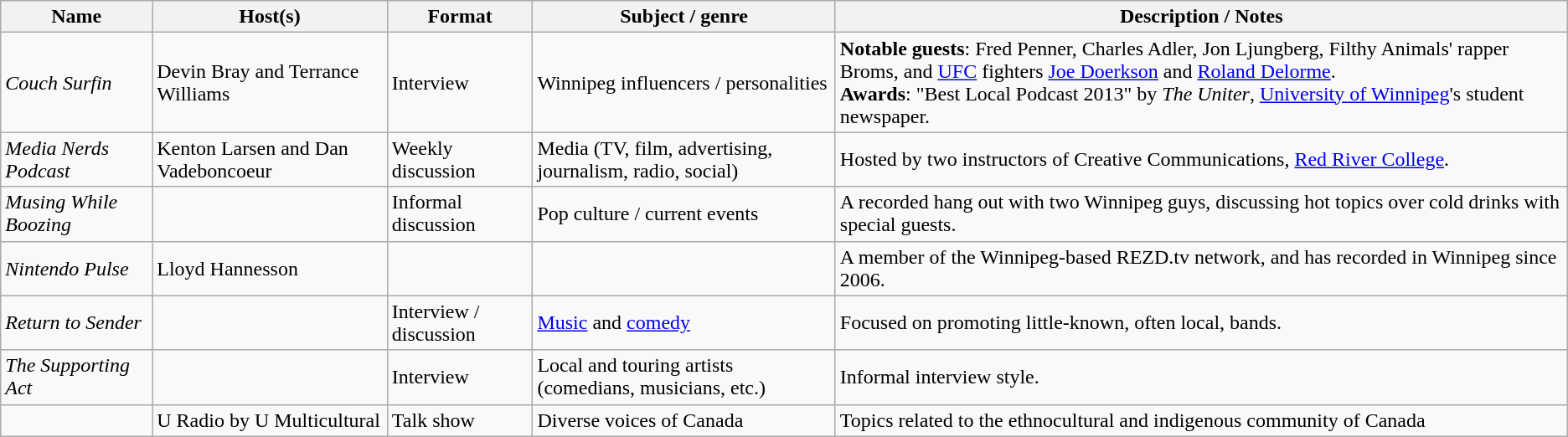<table class="wikitable">
<tr>
<th>Name</th>
<th>Host(s)</th>
<th>Format</th>
<th>Subject / genre</th>
<th>Description / Notes</th>
</tr>
<tr>
<td><em>Couch Surfin</em></td>
<td>Devin Bray and Terrance Williams</td>
<td>Interview</td>
<td>Winnipeg influencers / personalities</td>
<td><strong>Notable guests</strong>: Fred Penner, Charles Adler, Jon Ljungberg, Filthy Animals' rapper Broms, and <a href='#'>UFC</a> fighters <a href='#'>Joe Doerkson</a> and <a href='#'>Roland Delorme</a>.<br><strong>Awards</strong>: "Best Local Podcast 2013" by <em>The Uniter</em>, <a href='#'>University of Winnipeg</a>'s student newspaper.</td>
</tr>
<tr>
<td><em>Media Nerds Podcast</em></td>
<td>Kenton Larsen and Dan Vadeboncoeur</td>
<td>Weekly discussion</td>
<td>Media (TV, film, advertising, journalism, radio, social)</td>
<td>Hosted by two instructors of Creative Communications, <a href='#'>Red River College</a>.</td>
</tr>
<tr>
<td><em>Musing While Boozing</em></td>
<td></td>
<td>Informal discussion</td>
<td>Pop culture / current events</td>
<td>A recorded hang out with two Winnipeg guys, discussing hot topics over cold drinks with special guests.</td>
</tr>
<tr>
<td><em>Nintendo Pulse</em></td>
<td>Lloyd Hannesson</td>
<td></td>
<td></td>
<td>A member of the Winnipeg-based REZD.tv network, and has recorded in Winnipeg since 2006.</td>
</tr>
<tr>
<td><em>Return to Sender</em></td>
<td></td>
<td>Interview / discussion</td>
<td><a href='#'>Music</a> and <a href='#'>comedy</a></td>
<td>Focused on promoting little-known, often local, bands.</td>
</tr>
<tr>
<td><em>The Supporting Act</em></td>
<td></td>
<td>Interview</td>
<td>Local and touring artists (comedians, musicians, etc.)</td>
<td>Informal interview style.</td>
</tr>
<tr>
<td></td>
<td>U Radio by U Multicultural</td>
<td>Talk show</td>
<td>Diverse voices of Canada</td>
<td>Topics related to the ethnocultural and indigenous community of Canada</td>
</tr>
</table>
